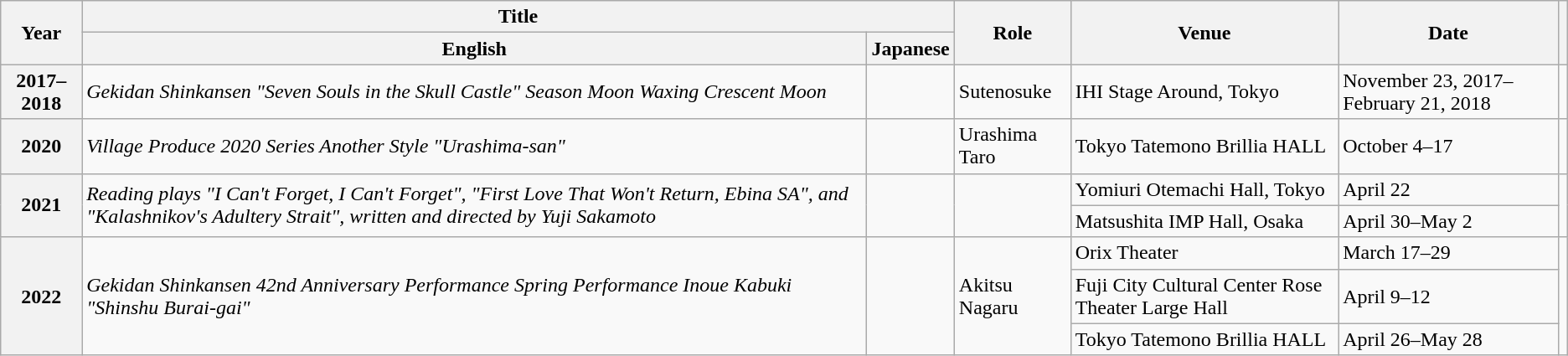<table class="wikitable plainrowheaders sortable" style="text-align:left; font-size:100%">
<tr>
<th scope="col" rowspan="2">Year</th>
<th scope="col" colspan="2">Title</th>
<th scope="col" rowspan="2">Role</th>
<th scope="col" rowspan="2" class="unsortable">Venue</th>
<th scope="col" rowspan="2">Date</th>
<th rowspan="2" scope="col" class="unsortable"></th>
</tr>
<tr>
<th>English</th>
<th>Japanese</th>
</tr>
<tr>
<th scope="row">2017–2018</th>
<td><em>Gekidan Shinkansen "Seven Souls in the Skull Castle" Season Moon Waxing Crescent Moon</em></td>
<td></td>
<td>Sutenosuke</td>
<td>IHI Stage Around, Tokyo</td>
<td>November 23, 2017–February 21, 2018</td>
<td style="text-align:center"></td>
</tr>
<tr>
<th scope="row">2020</th>
<td><em>Village Produce 2020 Series Another Style "Urashima-san"</em></td>
<td></td>
<td>Urashima Taro</td>
<td>Tokyo Tatemono Brillia HALL</td>
<td>October 4–17</td>
<td style="text-align:center"></td>
</tr>
<tr>
<th scope="row" rowspan="2">2021</th>
<td rowspan="2"><em>Reading plays "I Can't Forget, I Can't Forget", "First Love That Won't Return, Ebina SA", and "Kalashnikov's Adultery Strait", written and directed by Yuji Sakamoto</em></td>
<td rowspan="2"></td>
<td rowspan="2"></td>
<td>Yomiuri Otemachi Hall, Tokyo</td>
<td>April 22</td>
<td style="text-align:center" rowspan="2"></td>
</tr>
<tr>
<td>Matsushita IMP Hall, Osaka</td>
<td>April 30–May 2</td>
</tr>
<tr>
<th scope="row" rowspan="3">2022</th>
<td rowspan="3"><em>Gekidan Shinkansen 42nd Anniversary Performance Spring Performance Inoue Kabuki "Shinshu Burai-gai"</em></td>
<td rowspan="3"></td>
<td rowspan="3">Akitsu Nagaru</td>
<td>Orix Theater</td>
<td>March 17–29</td>
<td style="text-align:center" rowspan="3"></td>
</tr>
<tr>
<td>Fuji City Cultural Center Rose Theater Large Hall</td>
<td>April 9–12</td>
</tr>
<tr>
<td>Tokyo Tatemono Brillia HALL</td>
<td>April 26–May 28</td>
</tr>
</table>
